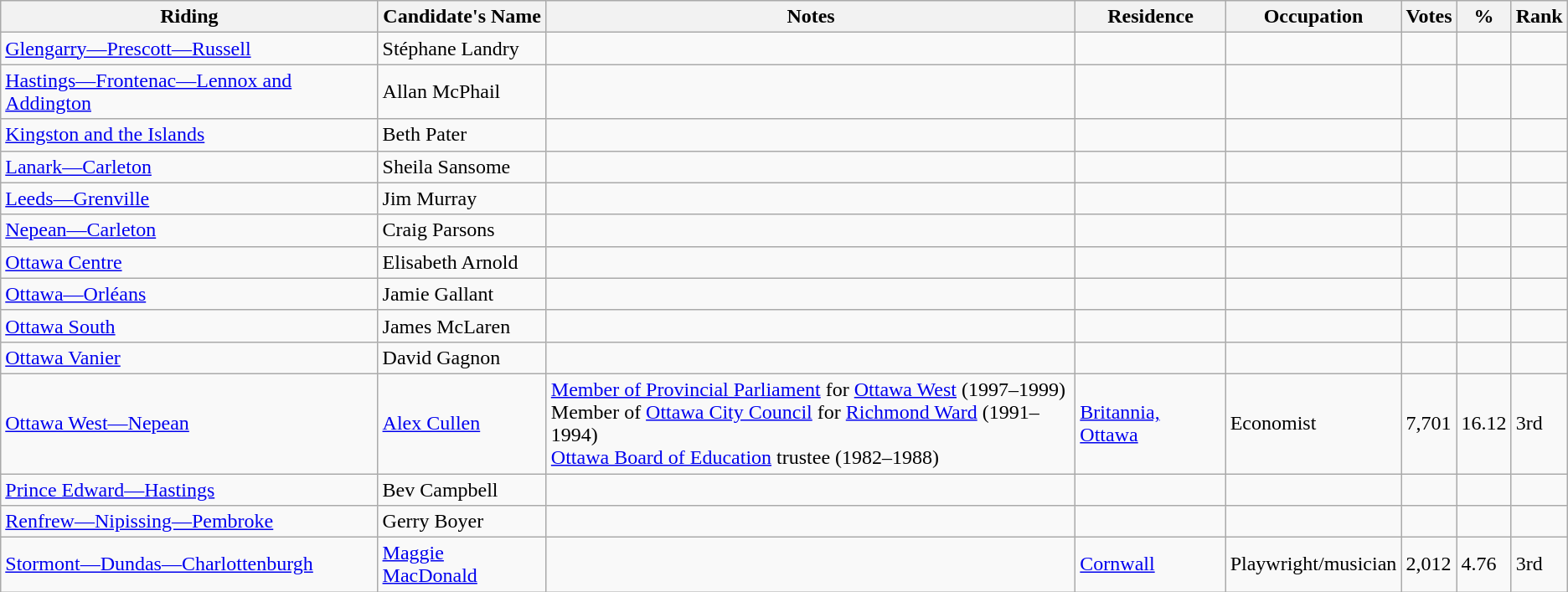<table class="wikitable sortable">
<tr>
<th>Riding<br></th>
<th>Candidate's Name</th>
<th>Notes</th>
<th>Residence</th>
<th>Occupation</th>
<th>Votes</th>
<th>%</th>
<th>Rank</th>
</tr>
<tr>
<td><a href='#'>Glengarry—Prescott—Russell</a></td>
<td>Stéphane Landry</td>
<td></td>
<td></td>
<td></td>
<td></td>
<td></td>
<td></td>
</tr>
<tr>
<td><a href='#'>Hastings—Frontenac—Lennox and Addington</a></td>
<td>Allan McPhail</td>
<td></td>
<td></td>
<td></td>
<td></td>
<td></td>
<td></td>
</tr>
<tr>
<td><a href='#'>Kingston and the Islands</a></td>
<td>Beth Pater</td>
<td></td>
<td></td>
<td></td>
<td></td>
<td></td>
<td></td>
</tr>
<tr>
<td><a href='#'>Lanark—Carleton</a></td>
<td>Sheila Sansome</td>
<td></td>
<td></td>
<td></td>
<td></td>
<td></td>
<td></td>
</tr>
<tr>
<td><a href='#'>Leeds—Grenville</a></td>
<td>Jim Murray</td>
<td></td>
<td></td>
<td></td>
<td></td>
<td></td>
<td></td>
</tr>
<tr>
<td><a href='#'>Nepean—Carleton</a></td>
<td>Craig Parsons</td>
<td></td>
<td></td>
<td></td>
<td></td>
<td></td>
<td></td>
</tr>
<tr>
<td><a href='#'>Ottawa Centre</a></td>
<td>Elisabeth Arnold</td>
<td></td>
<td></td>
<td></td>
<td></td>
<td></td>
<td></td>
</tr>
<tr>
<td><a href='#'>Ottawa—Orléans</a></td>
<td>Jamie Gallant</td>
<td></td>
<td></td>
<td></td>
<td></td>
<td></td>
<td></td>
</tr>
<tr>
<td><a href='#'>Ottawa South</a></td>
<td>James McLaren</td>
<td></td>
<td></td>
<td></td>
<td></td>
<td></td>
<td></td>
</tr>
<tr>
<td><a href='#'>Ottawa Vanier</a></td>
<td>David Gagnon</td>
<td></td>
<td></td>
<td></td>
<td></td>
<td></td>
<td></td>
</tr>
<tr>
<td><a href='#'>Ottawa West—Nepean</a></td>
<td><a href='#'>Alex Cullen</a></td>
<td><a href='#'>Member of Provincial Parliament</a> for <a href='#'>Ottawa West</a> (1997–1999) <br> Member of <a href='#'>Ottawa City Council</a> for <a href='#'>Richmond Ward</a> (1991–1994) <br> <a href='#'>Ottawa Board of Education</a> trustee (1982–1988)</td>
<td><a href='#'>Britannia, Ottawa</a></td>
<td>Economist</td>
<td>7,701</td>
<td>16.12</td>
<td>3rd</td>
</tr>
<tr>
<td><a href='#'>Prince Edward—Hastings</a></td>
<td>Bev Campbell</td>
<td></td>
<td></td>
<td></td>
<td></td>
<td></td>
<td></td>
</tr>
<tr>
<td><a href='#'>Renfrew—Nipissing—Pembroke</a></td>
<td>Gerry Boyer</td>
<td></td>
<td></td>
<td></td>
<td></td>
<td></td>
<td></td>
</tr>
<tr>
<td><a href='#'>Stormont—Dundas—Charlottenburgh</a></td>
<td><a href='#'>Maggie MacDonald</a></td>
<td></td>
<td><a href='#'>Cornwall</a></td>
<td>Playwright/musician</td>
<td>2,012</td>
<td>4.76</td>
<td>3rd</td>
</tr>
</table>
